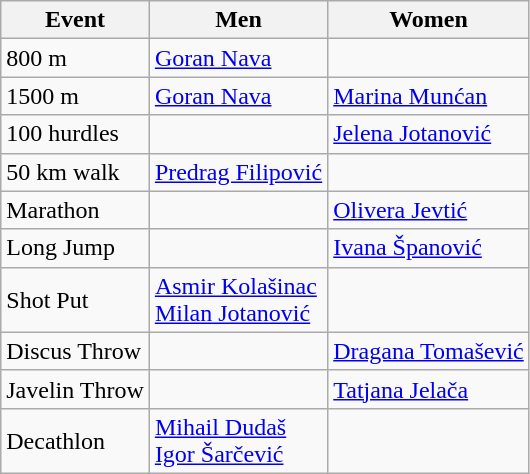<table class=wikitable style="font-size:100%">
<tr>
<th>Event</th>
<th>Men</th>
<th>Women</th>
</tr>
<tr>
<td>800 m</td>
<td><a href='#'>Goran Nava</a></td>
<td></td>
</tr>
<tr>
<td>1500 m</td>
<td><a href='#'>Goran Nava</a></td>
<td><a href='#'>Marina Munćan</a></td>
</tr>
<tr>
<td>100 hurdles</td>
<td></td>
<td><a href='#'>Jelena Jotanović</a></td>
</tr>
<tr>
<td>50 km walk</td>
<td><a href='#'>Predrag Filipović</a></td>
<td></td>
</tr>
<tr>
<td>Marathon</td>
<td></td>
<td><a href='#'>Olivera Jevtić</a></td>
</tr>
<tr>
<td>Long Jump</td>
<td></td>
<td><a href='#'>Ivana Španović</a></td>
</tr>
<tr>
<td>Shot Put</td>
<td><a href='#'>Asmir Kolašinac</a> <br> <a href='#'>Milan Jotanović</a></td>
<td></td>
</tr>
<tr>
<td>Discus Throw</td>
<td></td>
<td><a href='#'>Dragana Tomašević</a></td>
</tr>
<tr>
<td>Javelin Throw</td>
<td></td>
<td><a href='#'>Tatjana Jelača</a></td>
</tr>
<tr>
<td>Decathlon</td>
<td><a href='#'>Mihail Dudaš</a> <br> <a href='#'>Igor Šarčević</a></td>
<td></td>
</tr>
</table>
